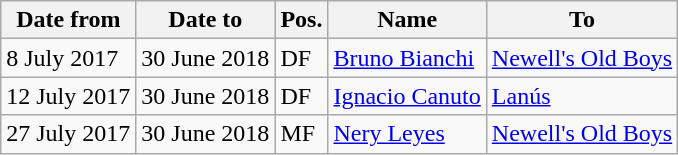<table class="wikitable">
<tr>
<th>Date from</th>
<th>Date to</th>
<th>Pos.</th>
<th>Name</th>
<th>To</th>
</tr>
<tr>
<td>8 July 2017</td>
<td>30 June 2018</td>
<td>DF</td>
<td> <a href='#'>Bruno Bianchi</a></td>
<td> <a href='#'>Newell's Old Boys</a></td>
</tr>
<tr>
<td>12 July 2017</td>
<td>30 June 2018</td>
<td>DF</td>
<td> <a href='#'>Ignacio Canuto</a></td>
<td> <a href='#'>Lanús</a></td>
</tr>
<tr>
<td>27 July 2017</td>
<td>30 June 2018</td>
<td>MF</td>
<td> <a href='#'>Nery Leyes</a></td>
<td> <a href='#'>Newell's Old Boys</a></td>
</tr>
</table>
